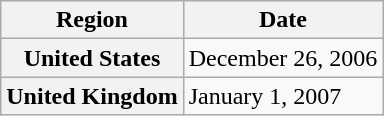<table class="wikitable sortable plainrowheaders">
<tr>
<th scope="col">Region</th>
<th scope="col">Date</th>
</tr>
<tr>
<th scope="row">United States</th>
<td>December 26, 2006</td>
</tr>
<tr>
<th scope="row">United Kingdom</th>
<td>January 1, 2007</td>
</tr>
</table>
